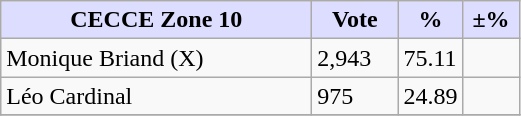<table class="wikitable">
<tr>
<th style="background:#DDDDFF" width="200px">CECCE Zone 10</th>
<th style="background:#DDDDFF" width="50px">Vote</th>
<th style="background:#DDDDFF" width="30px">%</th>
<th style="background:#DDDDFF" width="30px">±%</th>
</tr>
<tr>
<td>Monique Briand (X)</td>
<td>2,943</td>
<td>75.11</td>
<td></td>
</tr>
<tr>
<td>Léo Cardinal</td>
<td>975</td>
<td>24.89</td>
<td></td>
</tr>
<tr>
</tr>
</table>
